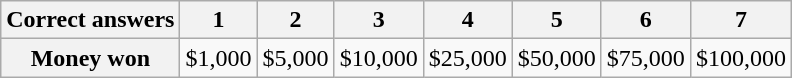<table class="wikitable">
<tr>
<th>Correct answers</th>
<th>1</th>
<th>2</th>
<th>3</th>
<th>4</th>
<th>5</th>
<th>6</th>
<th>7</th>
</tr>
<tr>
<th>Money won</th>
<td>$1,000</td>
<td>$5,000</td>
<td>$10,000</td>
<td>$25,000</td>
<td>$50,000</td>
<td>$75,000</td>
<td>$100,000</td>
</tr>
</table>
